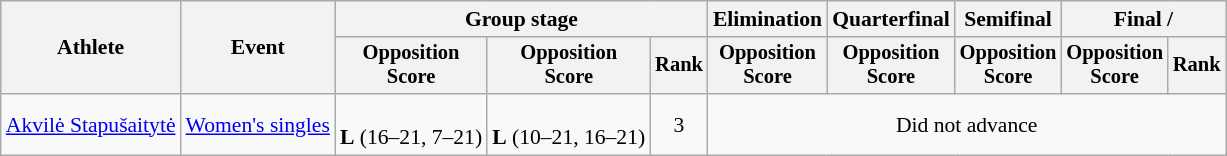<table class="wikitable" style="font-size:90%">
<tr>
<th rowspan=2>Athlete</th>
<th rowspan=2>Event</th>
<th colspan=3>Group stage</th>
<th>Elimination</th>
<th>Quarterfinal</th>
<th>Semifinal</th>
<th colspan=2>Final / </th>
</tr>
<tr style="font-size:95%">
<th>Opposition<br>Score</th>
<th>Opposition<br>Score</th>
<th>Rank</th>
<th>Opposition<br>Score</th>
<th>Opposition<br>Score</th>
<th>Opposition<br>Score</th>
<th>Opposition<br>Score</th>
<th>Rank</th>
</tr>
<tr align=center>
<td align=left><a href='#'>Akvilė Stapušaitytė</a></td>
<td align=left><a href='#'>Women's singles</a></td>
<td><br><strong>L</strong> (16–21, 7–21)</td>
<td><br><strong>L</strong> (10–21, 16–21)</td>
<td>3</td>
<td colspan =5>Did not advance</td>
</tr>
</table>
